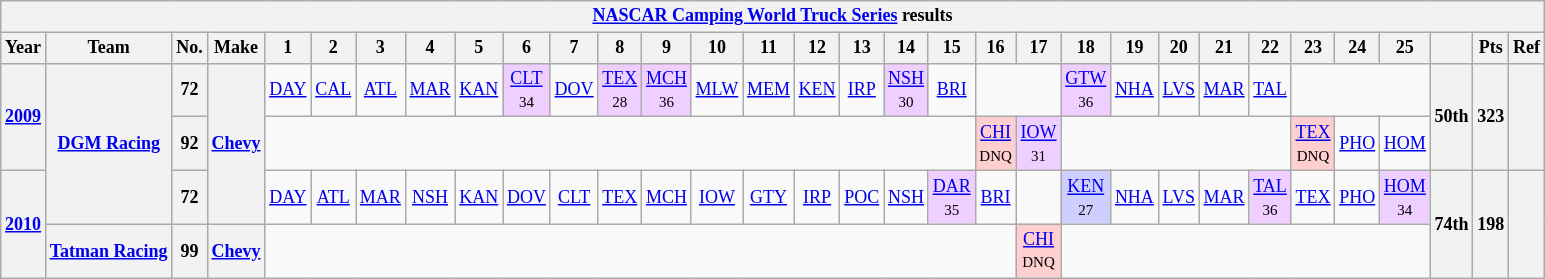<table class="wikitable" style="text-align:center; font-size:75%">
<tr>
<th colspan=45><a href='#'>NASCAR Camping World Truck Series</a> results</th>
</tr>
<tr>
<th>Year</th>
<th>Team</th>
<th>No.</th>
<th>Make</th>
<th>1</th>
<th>2</th>
<th>3</th>
<th>4</th>
<th>5</th>
<th>6</th>
<th>7</th>
<th>8</th>
<th>9</th>
<th>10</th>
<th>11</th>
<th>12</th>
<th>13</th>
<th>14</th>
<th>15</th>
<th>16</th>
<th>17</th>
<th>18</th>
<th>19</th>
<th>20</th>
<th>21</th>
<th>22</th>
<th>23</th>
<th>24</th>
<th>25</th>
<th></th>
<th>Pts</th>
<th>Ref</th>
</tr>
<tr>
<th rowspan=2><a href='#'>2009</a></th>
<th rowspan=3><a href='#'>DGM Racing</a></th>
<th>72</th>
<th rowspan=3><a href='#'>Chevy</a></th>
<td><a href='#'>DAY</a></td>
<td><a href='#'>CAL</a></td>
<td><a href='#'>ATL</a></td>
<td><a href='#'>MAR</a></td>
<td><a href='#'>KAN</a></td>
<td style="background:#EFCFFF;"><a href='#'>CLT</a><br><small>34</small></td>
<td><a href='#'>DOV</a></td>
<td style="background:#EFCFFF;"><a href='#'>TEX</a><br><small>28</small></td>
<td style="background:#EFCFFF;"><a href='#'>MCH</a><br><small>36</small></td>
<td><a href='#'>MLW</a></td>
<td><a href='#'>MEM</a></td>
<td><a href='#'>KEN</a></td>
<td><a href='#'>IRP</a></td>
<td style="background:#EFCFFF;"><a href='#'>NSH</a><br><small>30</small></td>
<td><a href='#'>BRI</a></td>
<td colspan=2></td>
<td style="background:#EFCFFF;"><a href='#'>GTW</a><br><small>36</small></td>
<td><a href='#'>NHA</a></td>
<td><a href='#'>LVS</a></td>
<td><a href='#'>MAR</a></td>
<td><a href='#'>TAL</a></td>
<td colspan=3></td>
<th rowspan=2>50th</th>
<th rowspan=2>323</th>
<th rowspan=2></th>
</tr>
<tr>
<th>92</th>
<td colspan=15></td>
<td style="background:#FFCFCF;"><a href='#'>CHI</a><br><small>DNQ</small></td>
<td style="background:#EFCFFF;"><a href='#'>IOW</a><br><small>31</small></td>
<td colspan=5></td>
<td style="background:#FFCFCF;"><a href='#'>TEX</a><br><small>DNQ</small></td>
<td><a href='#'>PHO</a></td>
<td><a href='#'>HOM</a></td>
</tr>
<tr>
<th rowspan=2><a href='#'>2010</a></th>
<th>72</th>
<td><a href='#'>DAY</a></td>
<td><a href='#'>ATL</a></td>
<td><a href='#'>MAR</a></td>
<td><a href='#'>NSH</a></td>
<td><a href='#'>KAN</a></td>
<td><a href='#'>DOV</a></td>
<td><a href='#'>CLT</a></td>
<td><a href='#'>TEX</a></td>
<td><a href='#'>MCH</a></td>
<td><a href='#'>IOW</a></td>
<td><a href='#'>GTY</a></td>
<td><a href='#'>IRP</a></td>
<td><a href='#'>POC</a></td>
<td><a href='#'>NSH</a></td>
<td style="background:#EFCFFF;"><a href='#'>DAR</a><br><small>35</small></td>
<td><a href='#'>BRI</a></td>
<td></td>
<td style="background:#CFCFFF;"><a href='#'>KEN</a><br><small>27</small></td>
<td><a href='#'>NHA</a></td>
<td><a href='#'>LVS</a></td>
<td><a href='#'>MAR</a></td>
<td style="background:#EFCFFF;"><a href='#'>TAL</a><br><small>36</small></td>
<td><a href='#'>TEX</a></td>
<td><a href='#'>PHO</a></td>
<td style="background:#EFCFFF;"><a href='#'>HOM</a><br><small>34</small></td>
<th rowspan=2>74th</th>
<th rowspan=2>198</th>
<th rowspan=2></th>
</tr>
<tr>
<th><a href='#'>Tatman Racing</a></th>
<th>99</th>
<th><a href='#'>Chevy</a></th>
<td colspan=16></td>
<td style="background:#FFCFCF;"><a href='#'>CHI</a><br><small>DNQ</small></td>
<td colspan=8></td>
</tr>
</table>
